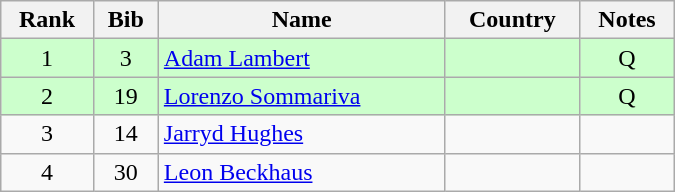<table class="wikitable" style="text-align:center; width:450px">
<tr>
<th>Rank</th>
<th>Bib</th>
<th>Name</th>
<th>Country</th>
<th>Notes</th>
</tr>
<tr bgcolor=ccffcc>
<td>1</td>
<td>3</td>
<td align=left><a href='#'>Adam Lambert</a></td>
<td align=left></td>
<td>Q</td>
</tr>
<tr bgcolor=ccffcc>
<td>2</td>
<td>19</td>
<td align=left><a href='#'>Lorenzo Sommariva</a></td>
<td align=left></td>
<td>Q</td>
</tr>
<tr>
<td>3</td>
<td>14</td>
<td align=left><a href='#'>Jarryd Hughes</a></td>
<td align=left></td>
<td></td>
</tr>
<tr>
<td>4</td>
<td>30</td>
<td align=left><a href='#'>Leon Beckhaus</a></td>
<td align=left></td>
<td></td>
</tr>
</table>
